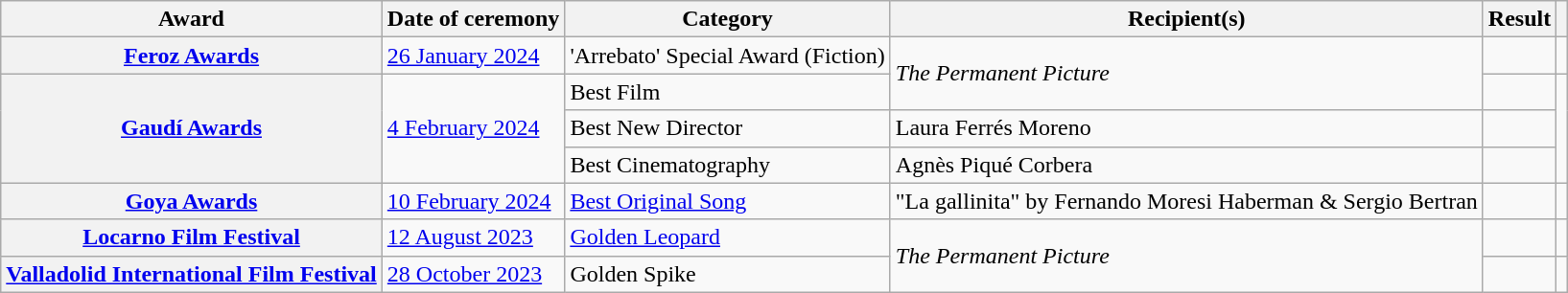<table class="wikitable sortable plainrowheaders">
<tr>
<th scope="col">Award</th>
<th scope="col">Date of ceremony</th>
<th scope="col">Category</th>
<th scope="col">Recipient(s)</th>
<th scope="col">Result</th>
<th scope="col" class="unsortable"></th>
</tr>
<tr>
<th scope="row"><a href='#'>Feroz Awards</a></th>
<td><a href='#'>26 January 2024</a></td>
<td>'Arrebato' Special Award (Fiction)</td>
<td rowspan="2"><em>The Permanent Picture</em></td>
<td></td>
<td></td>
</tr>
<tr>
<th scope="row" rowspan="3"><a href='#'>Gaudí Awards</a></th>
<td rowspan="3"><a href='#'>4 February 2024</a></td>
<td>Best Film</td>
<td></td>
<td rowspan="3"></td>
</tr>
<tr>
<td>Best New Director</td>
<td>Laura Ferrés Moreno</td>
<td></td>
</tr>
<tr>
<td>Best Cinematography</td>
<td>Agnès Piqué Corbera</td>
<td></td>
</tr>
<tr>
<th scope="row"><a href='#'>Goya Awards</a></th>
<td><a href='#'>10 February 2024</a></td>
<td><a href='#'>Best Original Song</a></td>
<td>"La gallinita" by Fernando Moresi Haberman & Sergio Bertran</td>
<td></td>
<td></td>
</tr>
<tr>
<th scope="row"><a href='#'>Locarno Film Festival</a></th>
<td><a href='#'>12 August 2023</a></td>
<td><a href='#'>Golden Leopard</a></td>
<td rowspan="2"><em>The Permanent Picture</em></td>
<td></td>
<td align="center"></td>
</tr>
<tr>
<th scope="row"><a href='#'>Valladolid International Film Festival</a></th>
<td><a href='#'>28 October 2023</a></td>
<td>Golden Spike</td>
<td></td>
<td align="center"></td>
</tr>
</table>
